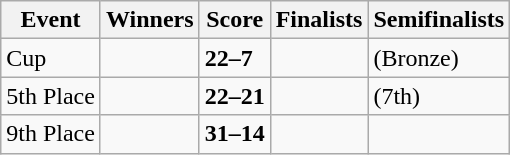<table class="wikitable">
<tr>
<th>Event</th>
<th>Winners</th>
<th>Score</th>
<th>Finalists</th>
<th>Semifinalists</th>
</tr>
<tr>
<td>Cup</td>
<td><strong></strong></td>
<td><strong>22–7</strong></td>
<td></td>
<td> (Bronze)<br></td>
</tr>
<tr>
<td>5th Place</td>
<td><strong></strong></td>
<td><strong>22–21</strong></td>
<td></td>
<td> (7th)<br></td>
</tr>
<tr>
<td>9th Place</td>
<td><strong></strong></td>
<td><strong>31–14</strong></td>
<td></td>
<td></td>
</tr>
</table>
